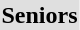<table>
<tr bgcolor="DFDFDF">
<td colspan="4" align="center"><strong>Seniors</strong></td>
</tr>
<tr>
<th scope=row style="text-align:left"><br></th>
<td></td>
<td></td>
<td><br></td>
</tr>
<tr>
<th scope=row style="text-align:left"><br></th>
<td></td>
<td></td>
<td></td>
</tr>
<tr>
<th scope=row style="text-align:left"><br></th>
<td></td>
<td></td>
<td></td>
</tr>
<tr>
<th scope=row style="text-align:left"><br></th>
<td></td>
<td></td>
<td></td>
</tr>
<tr>
<th scope=row style="text-align:left"><br></th>
<td></td>
<td></td>
<td></td>
</tr>
</table>
